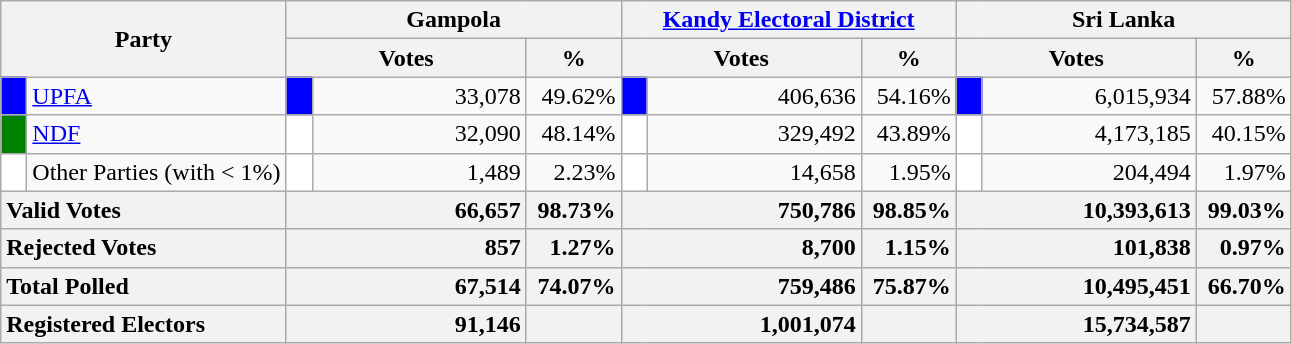<table class="wikitable">
<tr>
<th colspan="2" width="144px"rowspan="2">Party</th>
<th colspan="3" width="216px">Gampola</th>
<th colspan="3" width="216px"><a href='#'>Kandy Electoral District</a></th>
<th colspan="3" width="216px">Sri Lanka</th>
</tr>
<tr>
<th colspan="2" width="144px">Votes</th>
<th>%</th>
<th colspan="2" width="144px">Votes</th>
<th>%</th>
<th colspan="2" width="144px">Votes</th>
<th>%</th>
</tr>
<tr>
<td style="background-color:blue;" width="10px"></td>
<td style="text-align:left;"><a href='#'>UPFA</a></td>
<td style="background-color:blue;" width="10px"></td>
<td style="text-align:right;">33,078</td>
<td style="text-align:right;">49.62%</td>
<td style="background-color:blue;" width="10px"></td>
<td style="text-align:right;">406,636</td>
<td style="text-align:right;">54.16%</td>
<td style="background-color:blue;" width="10px"></td>
<td style="text-align:right;">6,015,934</td>
<td style="text-align:right;">57.88%</td>
</tr>
<tr>
<td style="background-color:green;" width="10px"></td>
<td style="text-align:left;"><a href='#'>NDF</a></td>
<td style="background-color:white;" width="10px"></td>
<td style="text-align:right;">32,090</td>
<td style="text-align:right;">48.14%</td>
<td style="background-color:white;" width="10px"></td>
<td style="text-align:right;">329,492</td>
<td style="text-align:right;">43.89%</td>
<td style="background-color:white;" width="10px"></td>
<td style="text-align:right;">4,173,185</td>
<td style="text-align:right;">40.15%</td>
</tr>
<tr>
<td style="background-color:white;" width="10px"></td>
<td style="text-align:left;">Other Parties (with < 1%)</td>
<td style="background-color:white;" width="10px"></td>
<td style="text-align:right;">1,489</td>
<td style="text-align:right;">2.23%</td>
<td style="background-color:white;" width="10px"></td>
<td style="text-align:right;">14,658</td>
<td style="text-align:right;">1.95%</td>
<td style="background-color:white;" width="10px"></td>
<td style="text-align:right;">204,494</td>
<td style="text-align:right;">1.97%</td>
</tr>
<tr>
<th colspan="2" width="144px"style="text-align:left;">Valid Votes</th>
<th style="text-align:right;"colspan="2" width="144px">66,657</th>
<th style="text-align:right;">98.73%</th>
<th style="text-align:right;"colspan="2" width="144px">750,786</th>
<th style="text-align:right;">98.85%</th>
<th style="text-align:right;"colspan="2" width="144px">10,393,613</th>
<th style="text-align:right;">99.03%</th>
</tr>
<tr>
<th colspan="2" width="144px"style="text-align:left;">Rejected Votes</th>
<th style="text-align:right;"colspan="2" width="144px">857</th>
<th style="text-align:right;">1.27%</th>
<th style="text-align:right;"colspan="2" width="144px">8,700</th>
<th style="text-align:right;">1.15%</th>
<th style="text-align:right;"colspan="2" width="144px">101,838</th>
<th style="text-align:right;">0.97%</th>
</tr>
<tr>
<th colspan="2" width="144px"style="text-align:left;">Total Polled</th>
<th style="text-align:right;"colspan="2" width="144px">67,514</th>
<th style="text-align:right;">74.07%</th>
<th style="text-align:right;"colspan="2" width="144px">759,486</th>
<th style="text-align:right;">75.87%</th>
<th style="text-align:right;"colspan="2" width="144px">10,495,451</th>
<th style="text-align:right;">66.70%</th>
</tr>
<tr>
<th colspan="2" width="144px"style="text-align:left;">Registered Electors</th>
<th style="text-align:right;"colspan="2" width="144px">91,146</th>
<th></th>
<th style="text-align:right;"colspan="2" width="144px">1,001,074</th>
<th></th>
<th style="text-align:right;"colspan="2" width="144px">15,734,587</th>
<th></th>
</tr>
</table>
